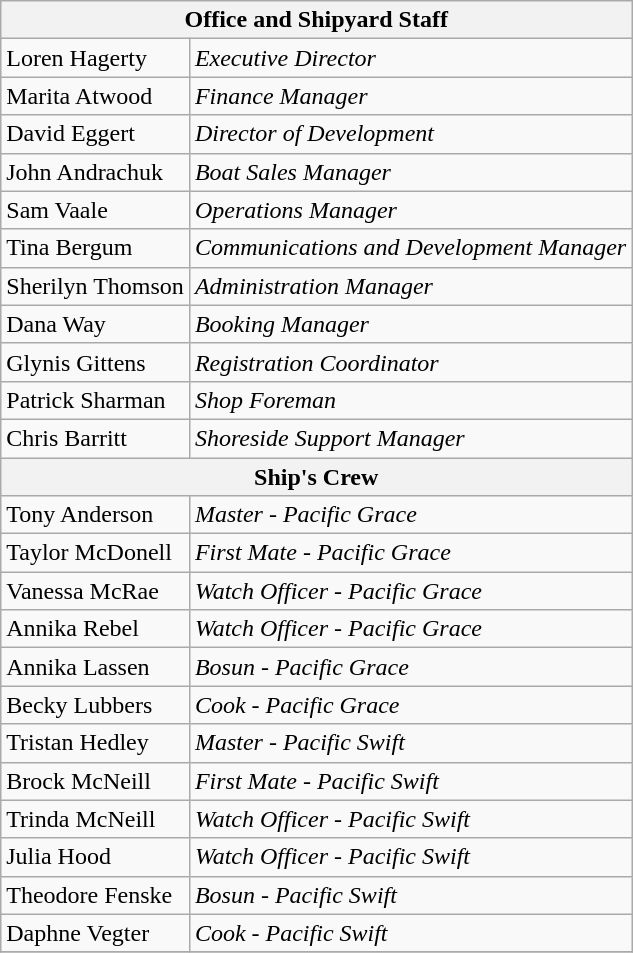<table class="wikitable">
<tr>
<th colspan="2">Office and Shipyard Staff</th>
</tr>
<tr>
<td>Loren Hagerty</td>
<td><em>Executive Director</em></td>
</tr>
<tr>
<td>Marita Atwood</td>
<td><em>Finance Manager</em></td>
</tr>
<tr>
<td>David Eggert</td>
<td><em>Director of Development</em></td>
</tr>
<tr>
<td>John Andrachuk</td>
<td><em>Boat Sales Manager</em></td>
</tr>
<tr>
<td>Sam Vaale</td>
<td><em>Operations Manager</em></td>
</tr>
<tr>
<td>Tina Bergum</td>
<td><em>Communications and Development Manager</em></td>
</tr>
<tr>
<td>Sherilyn Thomson</td>
<td><em>Administration Manager</em></td>
</tr>
<tr>
<td>Dana Way</td>
<td><em>Booking Manager</em></td>
</tr>
<tr>
<td>Glynis Gittens</td>
<td><em>Registration Coordinator</em></td>
</tr>
<tr>
<td>Patrick Sharman</td>
<td><em>Shop Foreman</em></td>
</tr>
<tr>
<td>Chris Barritt</td>
<td><em>Shoreside Support Manager</em></td>
</tr>
<tr>
<th colspan="2">Ship's Crew </th>
</tr>
<tr>
<td>Tony Anderson</td>
<td><em>Master - Pacific Grace</em></td>
</tr>
<tr>
<td>Taylor McDonell</td>
<td><em>First Mate - Pacific Grace</em></td>
</tr>
<tr>
<td>Vanessa McRae</td>
<td><em>Watch Officer - Pacific Grace </em></td>
</tr>
<tr>
<td>Annika Rebel</td>
<td><em>Watch Officer - Pacific Grace</em></td>
</tr>
<tr>
<td>Annika Lassen</td>
<td><em>Bosun - Pacific Grace</em></td>
</tr>
<tr>
<td>Becky Lubbers</td>
<td><em>Cook - Pacific Grace</em></td>
</tr>
<tr>
<td>Tristan Hedley</td>
<td><em>Master - Pacific Swift</em></td>
</tr>
<tr>
<td>Brock McNeill</td>
<td><em>First Mate - Pacific Swift</em></td>
</tr>
<tr>
<td>Trinda McNeill</td>
<td><em>Watch Officer - Pacific Swift</em></td>
</tr>
<tr>
<td>Julia Hood</td>
<td><em>Watch Officer - Pacific Swift</em></td>
</tr>
<tr>
<td>Theodore Fenske</td>
<td><em>Bosun - Pacific Swift</em></td>
</tr>
<tr>
<td>Daphne Vegter</td>
<td><em>Cook - Pacific Swift</em></td>
</tr>
<tr>
</tr>
</table>
